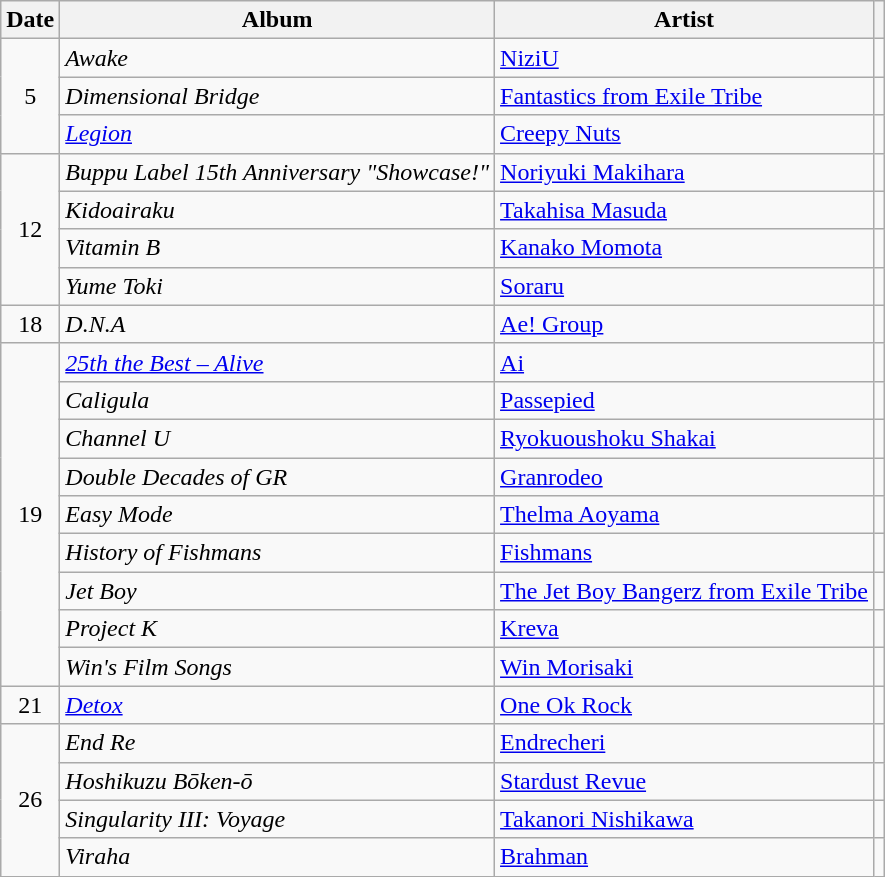<table class="wikitable">
<tr>
<th>Date</th>
<th>Album</th>
<th>Artist</th>
<th></th>
</tr>
<tr>
<td style="text-align:center" rowspan="3">5</td>
<td><em>Awake</em></td>
<td><a href='#'>NiziU</a></td>
<td style="text-align:center"></td>
</tr>
<tr>
<td><em>Dimensional Bridge</em></td>
<td><a href='#'>Fantastics from Exile Tribe</a></td>
<td style="text-align:center"></td>
</tr>
<tr>
<td><em><a href='#'>Legion</a></em></td>
<td><a href='#'>Creepy Nuts</a></td>
<td style="text-align:center"></td>
</tr>
<tr>
<td style="text-align:center" rowspan="4">12</td>
<td><em>Buppu Label 15th Anniversary "Showcase!"</em></td>
<td><a href='#'>Noriyuki Makihara</a></td>
<td style="text-align:center"></td>
</tr>
<tr>
<td><em>Kidoairaku</em></td>
<td><a href='#'>Takahisa Masuda</a></td>
<td style="text-align:center"></td>
</tr>
<tr>
<td><em>Vitamin B</em></td>
<td><a href='#'>Kanako Momota</a></td>
<td style="text-align:center"></td>
</tr>
<tr>
<td><em>Yume Toki</em></td>
<td><a href='#'>Soraru</a></td>
<td style="text-align:center"></td>
</tr>
<tr>
<td style="text-align:center">18</td>
<td><em>D.N.A</em></td>
<td><a href='#'>Ae! Group</a></td>
<td style="text-align:center"></td>
</tr>
<tr>
<td style="text-align:center" rowspan="9">19</td>
<td><em><a href='#'>25th the Best – Alive</a></em></td>
<td><a href='#'>Ai</a></td>
<td style="text-align:center"></td>
</tr>
<tr>
<td><em>Caligula</em></td>
<td><a href='#'>Passepied</a></td>
<td style="text-align:center"></td>
</tr>
<tr>
<td><em>Channel U</em></td>
<td><a href='#'>Ryokuoushoku Shakai</a></td>
<td style="text-align:center"></td>
</tr>
<tr>
<td><em>Double Decades of GR</em></td>
<td><a href='#'>Granrodeo</a></td>
<td style="text-align:center"></td>
</tr>
<tr>
<td><em>Easy Mode</em></td>
<td><a href='#'>Thelma Aoyama</a></td>
<td style="text-align:center"></td>
</tr>
<tr>
<td><em>History of Fishmans</em></td>
<td><a href='#'>Fishmans</a></td>
<td style="text-align:center"></td>
</tr>
<tr>
<td><em>Jet Boy</em></td>
<td><a href='#'>The Jet Boy Bangerz from Exile Tribe</a></td>
<td style="text-align:center"></td>
</tr>
<tr>
<td><em>Project K</em></td>
<td><a href='#'>Kreva</a></td>
<td style="text-align:center"></td>
</tr>
<tr>
<td><em>Win's Film Songs</em></td>
<td><a href='#'>Win Morisaki</a></td>
<td style="text-align:center"></td>
</tr>
<tr>
<td style="text-align:center">21</td>
<td><em><a href='#'>Detox</a></em></td>
<td><a href='#'>One Ok Rock</a></td>
<td style="text-align:center"></td>
</tr>
<tr>
<td style="text-align:center" rowspan="4">26</td>
<td><em>End Re</em></td>
<td><a href='#'>Endrecheri</a></td>
<td style="text-align:center"></td>
</tr>
<tr>
<td><em>Hoshikuzu Bōken-ō</em></td>
<td><a href='#'>Stardust Revue</a></td>
<td style="text-align:center"></td>
</tr>
<tr>
<td><em>Singularity III: Voyage</em></td>
<td><a href='#'>Takanori Nishikawa</a></td>
<td style="text-align:center"></td>
</tr>
<tr>
<td><em>Viraha</em></td>
<td><a href='#'>Brahman</a></td>
<td style="text-align:center"></td>
</tr>
</table>
